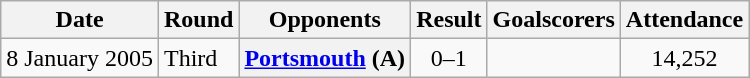<table class="wikitable plainrowheaders sortable">
<tr>
<th scope=col>Date</th>
<th scope=col>Round</th>
<th scope=col>Opponents</th>
<th scope=col>Result</th>
<th scope=col class=unsortable>Goalscorers</th>
<th scope=col>Attendance</th>
</tr>
<tr>
<td>8 January 2005</td>
<td>Third</td>
<th scope=row><a href='#'>Portsmouth</a> (A)</th>
<td align=center>0–1</td>
<td></td>
<td align=center>14,252</td>
</tr>
</table>
